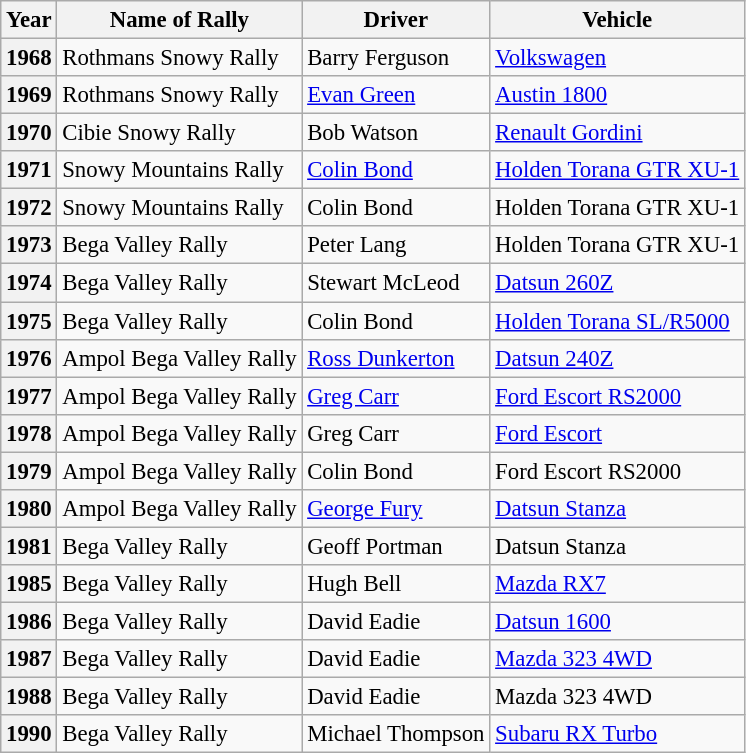<table class="wikitable" style="font-size: 95%;">
<tr>
<th>Year</th>
<th>Name of Rally</th>
<th>Driver</th>
<th>Vehicle</th>
</tr>
<tr>
<th>1968</th>
<td>Rothmans Snowy Rally</td>
<td>Barry Ferguson</td>
<td><a href='#'>Volkswagen</a></td>
</tr>
<tr>
<th>1969</th>
<td>Rothmans Snowy Rally</td>
<td><a href='#'>Evan Green</a></td>
<td><a href='#'>Austin 1800</a></td>
</tr>
<tr>
<th>1970</th>
<td>Cibie Snowy Rally</td>
<td>Bob Watson</td>
<td><a href='#'>Renault Gordini</a></td>
</tr>
<tr>
<th>1971</th>
<td>Snowy Mountains Rally</td>
<td><a href='#'>Colin Bond</a></td>
<td><a href='#'>Holden Torana GTR XU-1</a></td>
</tr>
<tr>
<th>1972</th>
<td>Snowy Mountains Rally</td>
<td>Colin Bond</td>
<td>Holden Torana GTR XU-1</td>
</tr>
<tr>
<th>1973</th>
<td>Bega Valley Rally</td>
<td>Peter Lang</td>
<td>Holden Torana GTR XU-1</td>
</tr>
<tr>
<th>1974</th>
<td>Bega Valley Rally</td>
<td>Stewart McLeod</td>
<td><a href='#'>Datsun 260Z</a></td>
</tr>
<tr>
<th>1975</th>
<td>Bega Valley Rally</td>
<td>Colin Bond</td>
<td><a href='#'>Holden Torana SL/R5000</a></td>
</tr>
<tr>
<th>1976</th>
<td>Ampol Bega Valley Rally</td>
<td><a href='#'>Ross Dunkerton</a></td>
<td><a href='#'>Datsun 240Z</a></td>
</tr>
<tr>
<th>1977</th>
<td>Ampol Bega Valley Rally</td>
<td><a href='#'>Greg Carr</a></td>
<td><a href='#'>Ford Escort RS2000</a></td>
</tr>
<tr>
<th>1978</th>
<td>Ampol Bega Valley Rally</td>
<td>Greg Carr</td>
<td><a href='#'>Ford Escort</a></td>
</tr>
<tr>
<th>1979</th>
<td>Ampol Bega Valley Rally</td>
<td>Colin Bond</td>
<td>Ford Escort RS2000</td>
</tr>
<tr>
<th>1980</th>
<td>Ampol Bega Valley Rally</td>
<td><a href='#'>George Fury</a></td>
<td><a href='#'>Datsun Stanza</a></td>
</tr>
<tr>
<th>1981</th>
<td>Bega Valley Rally</td>
<td>Geoff Portman</td>
<td>Datsun Stanza</td>
</tr>
<tr>
<th>1985</th>
<td>Bega Valley Rally</td>
<td>Hugh Bell</td>
<td><a href='#'>Mazda RX7</a></td>
</tr>
<tr>
<th>1986</th>
<td>Bega Valley Rally</td>
<td>David Eadie</td>
<td><a href='#'>Datsun 1600</a></td>
</tr>
<tr>
<th>1987</th>
<td>Bega Valley Rally</td>
<td>David Eadie</td>
<td><a href='#'>Mazda 323 4WD</a></td>
</tr>
<tr>
<th>1988</th>
<td>Bega Valley Rally</td>
<td>David Eadie</td>
<td>Mazda 323 4WD</td>
</tr>
<tr>
<th>1990</th>
<td>Bega Valley Rally</td>
<td>Michael Thompson</td>
<td><a href='#'>Subaru RX Turbo</a></td>
</tr>
</table>
